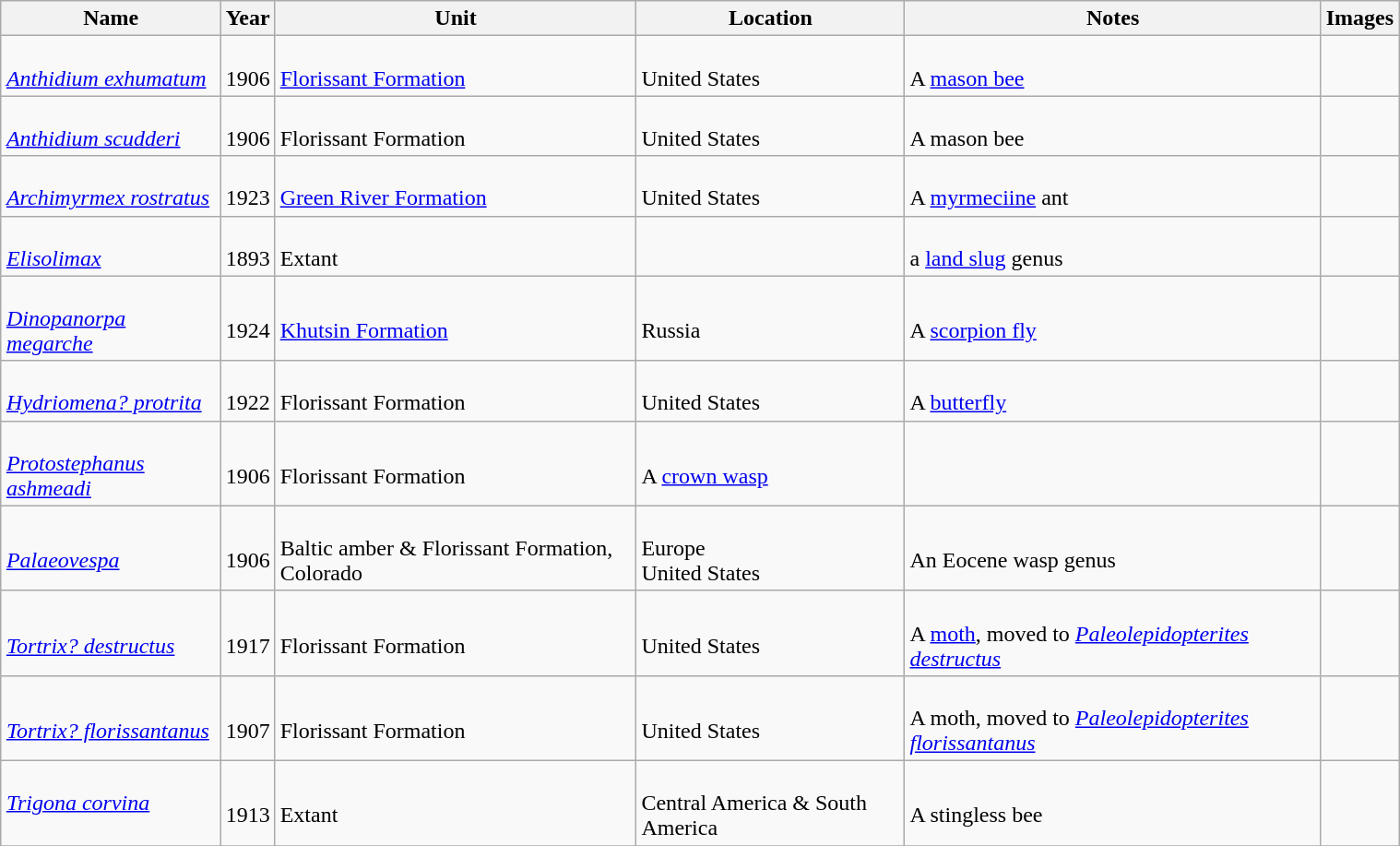<table class="wikitable sortable"  style="margin:auto; width:80%;">
<tr>
<th>Name</th>
<th>Year</th>
<th>Unit</th>
<th>Location</th>
<th>Notes</th>
<th>Images</th>
</tr>
<tr>
<td><br><em><a href='#'>Anthidium exhumatum</a></em></td>
<td><br>1906</td>
<td><br><a href='#'>Florissant Formation</a></td>
<td><br>United States</td>
<td><br>A <a href='#'>mason bee</a></td>
<td></td>
</tr>
<tr>
<td><br><em><a href='#'>Anthidium scudderi</a></em></td>
<td><br>1906</td>
<td><br>Florissant Formation</td>
<td><br>United States</td>
<td><br>A mason bee</td>
<td></td>
</tr>
<tr>
<td><br><em><a href='#'>Archimyrmex rostratus</a></em></td>
<td><br>1923</td>
<td><br><a href='#'>Green River Formation</a></td>
<td><br>United States</td>
<td><br>A <a href='#'>myrmeciine</a> ant</td>
<td><br></td>
</tr>
<tr>
<td><br><em><a href='#'>Elisolimax</a></em></td>
<td><br>1893</td>
<td><br>Extant</td>
<td></td>
<td><br>a <a href='#'>land slug</a> genus</td>
<td></td>
</tr>
<tr>
<td><br><em><a href='#'>Dinopanorpa megarche</a></em></td>
<td><br>1924</td>
<td><br><a href='#'>Khutsin Formation</a></td>
<td><br>Russia</td>
<td><br>A <a href='#'>scorpion fly</a></td>
<td></td>
</tr>
<tr>
<td><br><em><a href='#'>Hydriomena? protrita</a></em></td>
<td><br>1922</td>
<td><br>Florissant Formation</td>
<td><br>United States</td>
<td><br>A <a href='#'>butterfly</a></td>
<td><br></td>
</tr>
<tr>
<td><br><em><a href='#'>Protostephanus ashmeadi</a></em></td>
<td><br>1906</td>
<td><br>Florissant Formation</td>
<td><br>A <a href='#'>crown wasp</a></td>
<td></td>
<td></td>
</tr>
<tr>
<td><br><em><a href='#'>Palaeovespa</a></em></td>
<td><br>1906</td>
<td><br>Baltic amber & Florissant Formation, Colorado</td>
<td><br>Europe<br>United States</td>
<td><br>An Eocene wasp genus</td>
<td><br></td>
</tr>
<tr>
<td><br><em><a href='#'>Tortrix? destructus</a></em></td>
<td><br>1917</td>
<td><br>Florissant Formation</td>
<td><br>United States</td>
<td><br>A <a href='#'>moth</a>, moved to <em><a href='#'>Paleolepidopterites destructus</a></em></td>
<td><br></td>
</tr>
<tr>
<td><br><em><a href='#'>Tortrix? florissantanus</a></em></td>
<td><br>1907</td>
<td><br>Florissant Formation</td>
<td><br>United States</td>
<td><br>A moth, moved to <em><a href='#'>Paleolepidopterites florissantanus</a></em></td>
<td><br></td>
</tr>
<tr>
<td><em><a href='#'>Trigona corvina</a></em></td>
<td><br>1913</td>
<td><br>Extant</td>
<td><br>Central America & South America</td>
<td><br>A stingless bee</td>
<td><br></td>
</tr>
<tr>
</tr>
</table>
